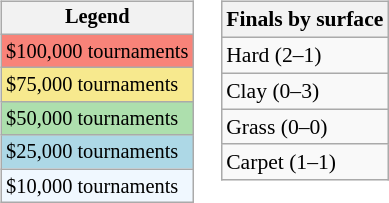<table>
<tr valign=top>
<td><br><table class=wikitable style="font-size:85%">
<tr>
<th>Legend</th>
</tr>
<tr style="background:#f88379;">
<td>$100,000 tournaments</td>
</tr>
<tr style="background:#f7e98e;">
<td>$75,000 tournaments</td>
</tr>
<tr style="background:#addfad;">
<td>$50,000 tournaments</td>
</tr>
<tr style="background:lightblue;">
<td>$25,000 tournaments</td>
</tr>
<tr style="background:#f0f8ff;">
<td>$10,000 tournaments</td>
</tr>
</table>
</td>
<td><br><table class=wikitable style="font-size:90%">
<tr>
<th>Finals by surface</th>
</tr>
<tr>
<td>Hard (2–1)</td>
</tr>
<tr>
<td>Clay (0–3)</td>
</tr>
<tr>
<td>Grass (0–0)</td>
</tr>
<tr>
<td>Carpet (1–1)</td>
</tr>
</table>
</td>
</tr>
</table>
